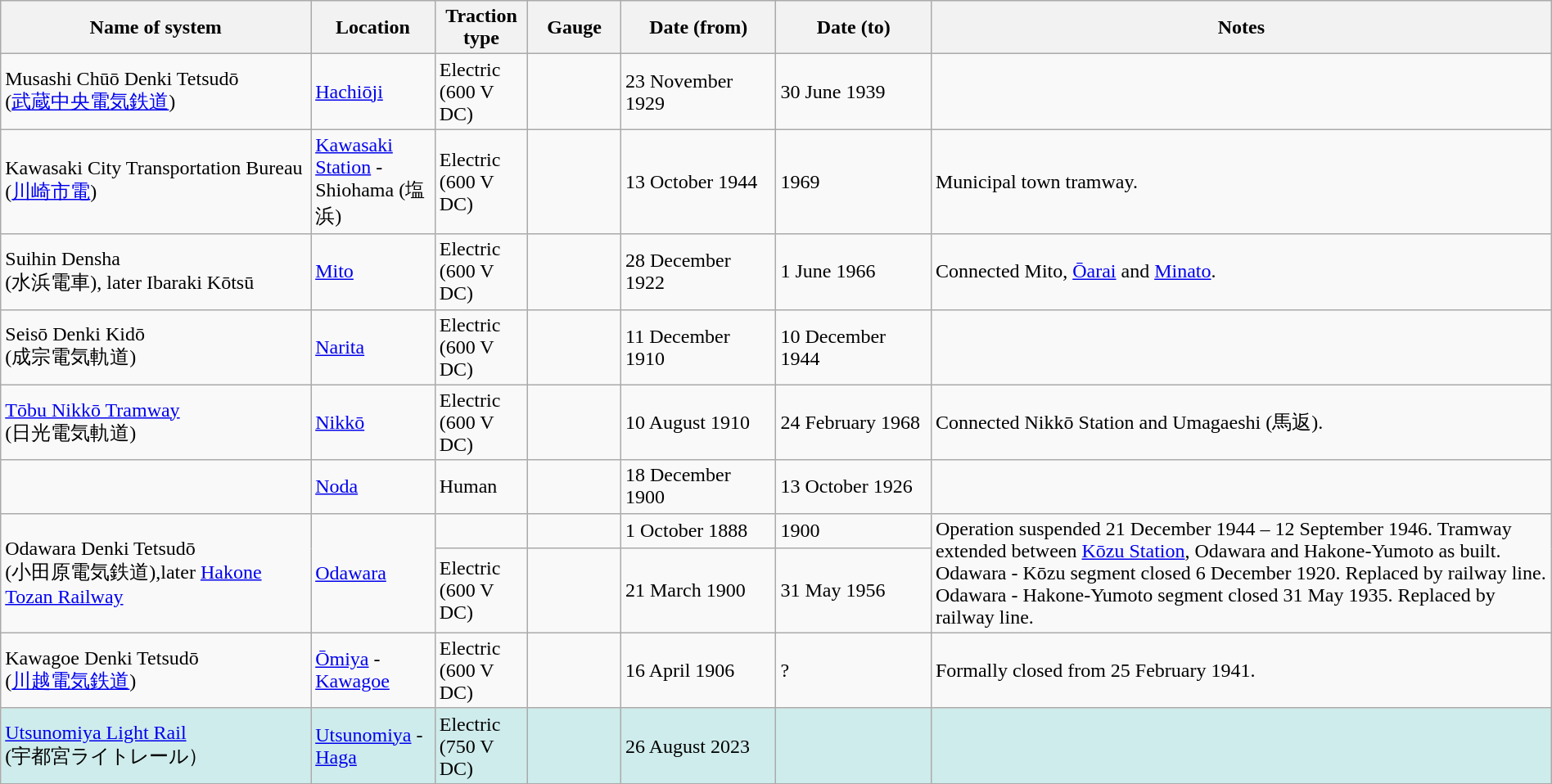<table class="wikitable" width=100%>
<tr>
<th width="20%">Name of system</th>
<th width="08%">Location</th>
<th width="06%">Traction<br>type</th>
<th width="06%">Gauge</th>
<th width="10%">Date (from)</th>
<th width="10%">Date (to)</th>
<th width="40%">Notes</th>
</tr>
<tr>
<td>Musashi Chūō Denki Tetsudō<br>(<a href='#'>武蔵中央電気鉄道</a>)</td>
<td><a href='#'>Hachiōji</a></td>
<td>Electric<br>(600 V DC)</td>
<td></td>
<td>23 November 1929</td>
<td>30 June 1939</td>
<td></td>
</tr>
<tr>
<td>Kawasaki City Transportation Bureau<br>(<a href='#'>川崎市電</a>)</td>
<td><a href='#'>Kawasaki Station</a> - Shiohama (塩浜)</td>
<td>Electric<br>(600 V DC)</td>
<td></td>
<td>13 October 1944</td>
<td>1969</td>
<td>Municipal town tramway.</td>
</tr>
<tr>
<td>Suihin Densha<br>(水浜電車), later Ibaraki Kōtsū</td>
<td><a href='#'>Mito</a></td>
<td>Electric<br>(600 V DC)</td>
<td></td>
<td>28 December 1922</td>
<td>1 June 1966</td>
<td>Connected Mito, <a href='#'>Ōarai</a> and <a href='#'>Minato</a>.</td>
</tr>
<tr>
<td>Seisō Denki Kidō<br>(成宗電気軌道)</td>
<td><a href='#'>Narita</a></td>
<td>Electric<br>(600 V DC)</td>
<td></td>
<td>11 December 1910</td>
<td>10 December 1944</td>
<td></td>
</tr>
<tr>
<td><a href='#'>Tōbu Nikkō Tramway</a><br>(日光電気軌道)</td>
<td><a href='#'>Nikkō</a></td>
<td>Electric<br>(600 V DC)</td>
<td></td>
<td>10 August 1910</td>
<td>24 February 1968</td>
<td>Connected Nikkō Station and Umagaeshi (馬返).<br></td>
</tr>
<tr>
<td> </td>
<td><a href='#'>Noda</a></td>
<td>Human</td>
<td> </td>
<td>18 December 1900 </td>
<td>13 October 1926 </td>
<td> </td>
</tr>
<tr>
<td rowspan="2">Odawara Denki Tetsudō<br>(小田原電気鉄道),later <a href='#'>Hakone Tozan Railway</a></td>
<td rowspan="2"><a href='#'>Odawara</a></td>
<td> </td>
<td></td>
<td>1 October 1888</td>
<td>1900</td>
<td rowspan=2>Operation suspended 21 December 1944 – 12 September 1946. Tramway extended between <a href='#'>Kōzu Station</a>, Odawara and Hakone-Yumoto as built. Odawara - Kōzu segment closed 6 December 1920. Replaced by railway line. Odawara - Hakone-Yumoto segment closed 31 May 1935. Replaced by railway line.<br></td>
</tr>
<tr>
<td>Electric<br>(600 V DC)</td>
<td></td>
<td>21 March 1900</td>
<td>31 May 1956</td>
</tr>
<tr>
<td>Kawagoe Denki Tetsudō<br>(<a href='#'>川越電気鉄道</a>)</td>
<td><a href='#'>Ōmiya</a> - <a href='#'>Kawagoe</a></td>
<td>Electric<br>(600 V DC)</td>
<td></td>
<td>16 April 1906</td>
<td>?</td>
<td>Formally closed from 25 February 1941.</td>
</tr>
<tr style="background:#CFECEC">
<td><a href='#'>Utsunomiya Light Rail</a><br>(宇都宮ライトレール）</td>
<td><a href='#'>Utsunomiya</a> - <a href='#'>Haga</a></td>
<td>Electric<br>(750 V DC)</td>
<td></td>
<td>26 August 2023</td>
<td></td>
<td></td>
</tr>
<tr>
</tr>
</table>
